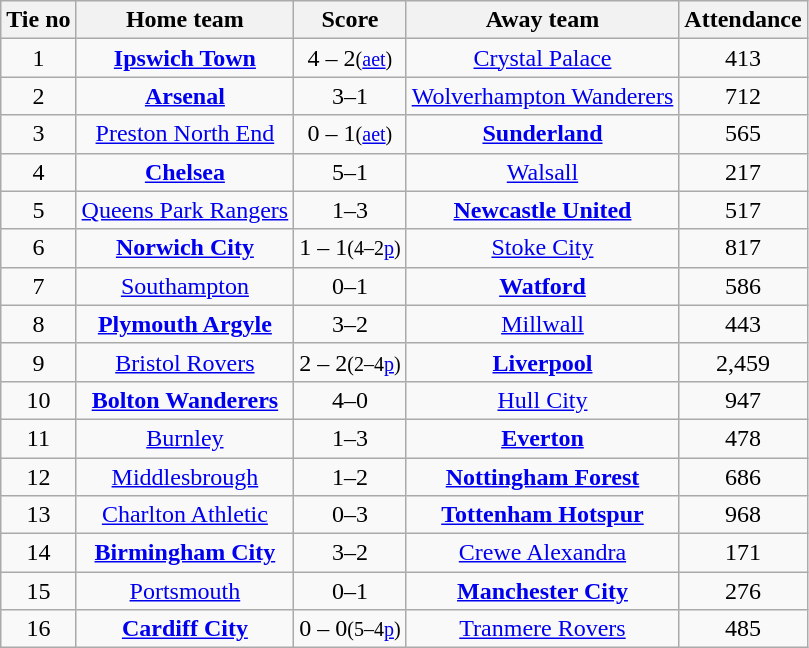<table class="wikitable" style="text-align: center">
<tr>
<th>Tie no</th>
<th>Home team</th>
<th>Score</th>
<th>Away team</th>
<th>Attendance</th>
</tr>
<tr>
<td>1</td>
<td><strong><a href='#'>Ipswich Town</a></strong></td>
<td>4 – 2<small>(<a href='#'>aet</a>)</small></td>
<td><a href='#'>Crystal Palace</a></td>
<td>413</td>
</tr>
<tr>
<td>2</td>
<td><strong><a href='#'>Arsenal</a></strong></td>
<td>3–1</td>
<td><a href='#'>Wolverhampton Wanderers</a></td>
<td>712</td>
</tr>
<tr>
<td>3</td>
<td><a href='#'>Preston North End</a></td>
<td>0 – 1<small>(<a href='#'>aet</a>)</small></td>
<td><strong><a href='#'>Sunderland</a></strong></td>
<td>565</td>
</tr>
<tr>
<td>4</td>
<td><strong><a href='#'>Chelsea</a></strong></td>
<td>5–1</td>
<td><a href='#'>Walsall</a></td>
<td>217</td>
</tr>
<tr>
<td>5</td>
<td><a href='#'>Queens Park Rangers</a></td>
<td>1–3</td>
<td><strong><a href='#'>Newcastle United</a></strong></td>
<td>517</td>
</tr>
<tr>
<td>6</td>
<td><strong><a href='#'>Norwich City</a></strong></td>
<td>1 – 1<small>(4–2<a href='#'>p</a>)</small></td>
<td><a href='#'>Stoke City</a></td>
<td>817</td>
</tr>
<tr>
<td>7</td>
<td><a href='#'>Southampton</a></td>
<td>0–1</td>
<td><strong><a href='#'>Watford</a></strong></td>
<td>586</td>
</tr>
<tr>
<td>8</td>
<td><strong><a href='#'>Plymouth Argyle</a></strong></td>
<td>3–2</td>
<td><a href='#'>Millwall</a></td>
<td>443</td>
</tr>
<tr>
<td>9</td>
<td><a href='#'>Bristol Rovers</a></td>
<td>2 – 2<small>(2–4<a href='#'>p</a>)</small></td>
<td><strong><a href='#'>Liverpool</a></strong></td>
<td>2,459</td>
</tr>
<tr>
<td>10</td>
<td><strong><a href='#'>Bolton Wanderers</a></strong></td>
<td>4–0</td>
<td><a href='#'>Hull City</a></td>
<td>947</td>
</tr>
<tr>
<td>11</td>
<td><a href='#'>Burnley</a></td>
<td>1–3</td>
<td><strong><a href='#'>Everton</a></strong></td>
<td>478</td>
</tr>
<tr>
<td>12</td>
<td><a href='#'>Middlesbrough</a></td>
<td>1–2</td>
<td><strong><a href='#'>Nottingham Forest</a></strong></td>
<td>686</td>
</tr>
<tr>
<td>13</td>
<td><a href='#'>Charlton Athletic</a></td>
<td>0–3</td>
<td><strong><a href='#'>Tottenham Hotspur</a></strong></td>
<td>968</td>
</tr>
<tr>
<td>14</td>
<td><strong><a href='#'>Birmingham City</a></strong></td>
<td>3–2</td>
<td><a href='#'>Crewe Alexandra</a></td>
<td>171</td>
</tr>
<tr>
<td>15</td>
<td><a href='#'>Portsmouth</a></td>
<td>0–1</td>
<td><strong><a href='#'>Manchester City</a></strong></td>
<td>276</td>
</tr>
<tr>
<td>16</td>
<td><strong><a href='#'>Cardiff City</a></strong></td>
<td>0 – 0<small>(5–4<a href='#'>p</a>)</small></td>
<td><a href='#'>Tranmere Rovers</a></td>
<td>485</td>
</tr>
</table>
